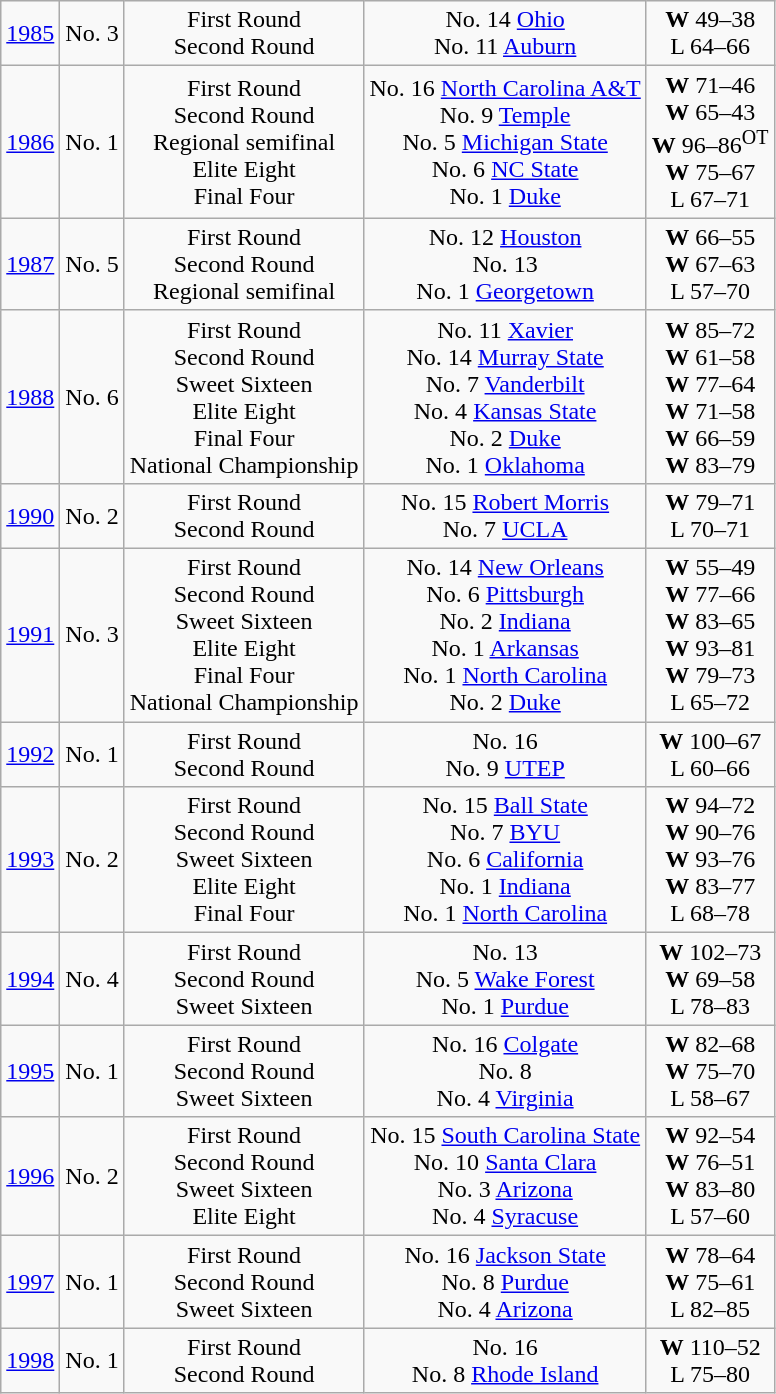<table class="wikitable">
<tr style="text-align:center;">
<td><a href='#'>1985</a></td>
<td>No. 3</td>
<td>First Round<br>Second Round</td>
<td>No. 14 <a href='#'>Ohio</a><br>No. 11 <a href='#'>Auburn</a></td>
<td><strong>W</strong> 49–38<br>L 64–66</td>
</tr>
<tr style="text-align:center;">
<td><a href='#'>1986</a></td>
<td>No. 1</td>
<td>First Round<br>Second Round<br>Regional semifinal<br>Elite Eight<br>Final Four</td>
<td>No. 16 <a href='#'>North Carolina A&T</a><br>No. 9 <a href='#'>Temple</a><br>No. 5 <a href='#'>Michigan State</a><br>No. 6 <a href='#'>NC State</a><br>No. 1 <a href='#'>Duke</a></td>
<td><strong>W</strong> 71–46<br><strong>W</strong> 65–43<br><strong>W</strong> 96–86<sup>OT</sup><br><strong>W</strong> 75–67<br>L 67–71</td>
</tr>
<tr style="text-align:center;">
<td><a href='#'>1987</a></td>
<td>No. 5</td>
<td>First Round<br>Second Round<br>Regional semifinal</td>
<td>No. 12 <a href='#'>Houston</a><br>No. 13 <br>No. 1 <a href='#'>Georgetown</a></td>
<td><strong>W</strong> 66–55<br><strong>W</strong> 67–63<br>L 57–70</td>
</tr>
<tr style="text-align:center;">
<td><a href='#'>1988</a></td>
<td>No. 6</td>
<td>First Round<br>Second Round<br>Sweet Sixteen<br>Elite Eight<br>Final Four<br>National Championship</td>
<td>No. 11 <a href='#'>Xavier</a><br>No. 14 <a href='#'>Murray State</a><br>No. 7 <a href='#'>Vanderbilt</a><br>No. 4 <a href='#'>Kansas State</a><br>No. 2 <a href='#'>Duke</a><br>No. 1 <a href='#'>Oklahoma</a></td>
<td><strong>W</strong> 85–72<br><strong>W</strong> 61–58<br><strong>W</strong> 77–64<br><strong>W</strong> 71–58<br><strong>W</strong> 66–59<br><strong>W</strong> 83–79</td>
</tr>
<tr style="text-align:center;">
<td><a href='#'>1990</a></td>
<td>No. 2</td>
<td>First Round<br>Second Round</td>
<td>No. 15 <a href='#'>Robert Morris</a><br>No. 7 <a href='#'>UCLA</a></td>
<td><strong>W</strong> 79–71<br>L 70–71</td>
</tr>
<tr style="text-align:center;">
<td><a href='#'>1991</a></td>
<td>No. 3</td>
<td>First Round<br>Second Round<br>Sweet Sixteen<br>Elite Eight<br>Final Four<br>National Championship</td>
<td>No. 14 <a href='#'>New Orleans</a><br>No. 6 <a href='#'>Pittsburgh</a><br>No. 2 <a href='#'>Indiana</a><br>No. 1 <a href='#'>Arkansas</a><br>No. 1 <a href='#'>North Carolina</a><br>No. 2 <a href='#'>Duke</a></td>
<td><strong>W</strong> 55–49<br><strong>W</strong> 77–66<br><strong>W</strong> 83–65<br><strong>W</strong> 93–81<br><strong>W</strong> 79–73<br>L 65–72</td>
</tr>
<tr style="text-align:center;">
<td><a href='#'>1992</a></td>
<td>No. 1</td>
<td>First Round<br>Second Round</td>
<td>No. 16 <br>No. 9 <a href='#'>UTEP</a></td>
<td><strong>W</strong> 100–67<br>L 60–66</td>
</tr>
<tr style="text-align:center;">
<td><a href='#'>1993</a></td>
<td>No. 2</td>
<td>First Round<br>Second Round<br>Sweet Sixteen<br>Elite Eight<br>Final Four</td>
<td>No. 15 <a href='#'>Ball State</a><br>No. 7 <a href='#'>BYU</a><br>No. 6 <a href='#'>California</a><br>No. 1 <a href='#'>Indiana</a><br>No. 1 <a href='#'>North Carolina</a></td>
<td><strong>W</strong> 94–72<br><strong>W</strong> 90–76<br><strong>W</strong> 93–76<br><strong>W</strong> 83–77<br>L 68–78</td>
</tr>
<tr style="text-align:center;">
<td><a href='#'>1994</a></td>
<td>No. 4</td>
<td>First Round<br>Second Round<br>Sweet Sixteen</td>
<td>No. 13 <br>No. 5 <a href='#'>Wake Forest</a><br>No. 1 <a href='#'>Purdue</a></td>
<td><strong>W</strong> 102–73<br><strong>W</strong> 69–58<br>L 78–83</td>
</tr>
<tr style="text-align:center;">
<td><a href='#'>1995</a></td>
<td>No. 1</td>
<td>First Round<br>Second Round<br>Sweet Sixteen</td>
<td>No. 16 <a href='#'>Colgate</a><br>No. 8 <br>No. 4 <a href='#'>Virginia</a></td>
<td><strong>W</strong> 82–68<br><strong>W</strong> 75–70<br>L 58–67</td>
</tr>
<tr style="text-align:center;">
<td><a href='#'>1996</a></td>
<td>No. 2</td>
<td>First Round<br>Second Round<br>Sweet Sixteen<br>Elite Eight</td>
<td>No. 15 <a href='#'>South Carolina State</a><br>No. 10 <a href='#'>Santa Clara</a><br>No. 3 <a href='#'>Arizona</a><br>No. 4 <a href='#'>Syracuse</a></td>
<td><strong>W</strong> 92–54<br><strong>W</strong> 76–51<br><strong>W</strong> 83–80<br>L 57–60</td>
</tr>
<tr style="text-align:center;">
<td><a href='#'>1997</a></td>
<td>No. 1</td>
<td>First Round<br>Second Round<br>Sweet Sixteen</td>
<td>No. 16 <a href='#'>Jackson State</a><br>No. 8 <a href='#'>Purdue</a><br>No. 4 <a href='#'>Arizona</a></td>
<td><strong>W</strong> 78–64<br><strong>W</strong> 75–61<br>L 82–85</td>
</tr>
<tr style="text-align:center;">
<td><a href='#'>1998</a></td>
<td>No. 1</td>
<td>First Round<br>Second Round</td>
<td>No. 16 <br>No. 8 <a href='#'>Rhode Island</a></td>
<td><strong>W</strong> 110–52<br>L 75–80</td>
</tr>
</table>
